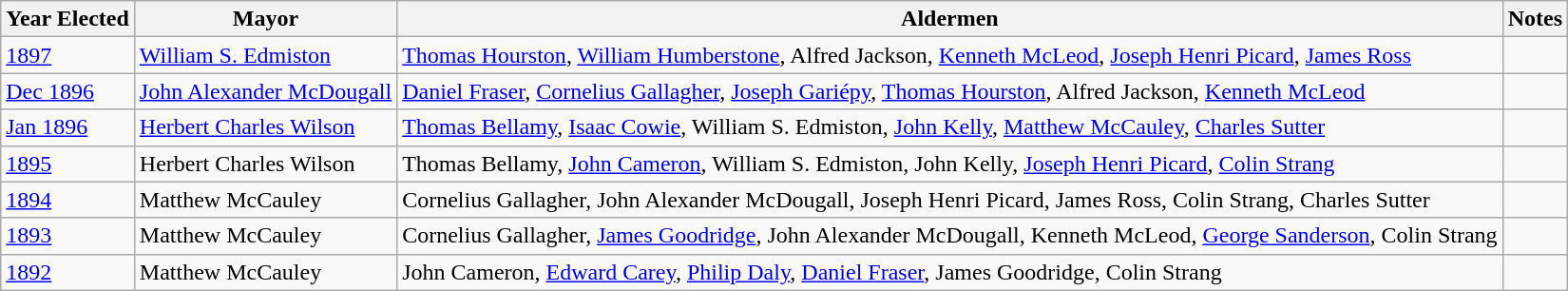<table class="wikitable">
<tr>
<th>Year Elected</th>
<th>Mayor</th>
<th>Aldermen</th>
<th>Notes</th>
</tr>
<tr>
<td><a href='#'>1897</a></td>
<td><a href='#'>William S. Edmiston</a></td>
<td><a href='#'>Thomas Hourston</a>, <a href='#'>William Humberstone</a>, Alfred Jackson, <a href='#'>Kenneth McLeod</a>, <a href='#'>Joseph Henri Picard</a>, <a href='#'>James Ross</a></td>
<td></td>
</tr>
<tr>
<td><a href='#'>Dec 1896</a></td>
<td><a href='#'>John Alexander McDougall</a></td>
<td><a href='#'>Daniel Fraser</a>, <a href='#'>Cornelius Gallagher</a>, <a href='#'>Joseph Gariépy</a>, <a href='#'>Thomas Hourston</a>, Alfred Jackson, <a href='#'>Kenneth McLeod</a></td>
<td></td>
</tr>
<tr>
<td><a href='#'>Jan 1896</a></td>
<td><a href='#'>Herbert Charles Wilson</a></td>
<td><a href='#'>Thomas Bellamy</a>, <a href='#'>Isaac Cowie</a>, William S. Edmiston, <a href='#'>John Kelly</a>, <a href='#'>Matthew McCauley</a>, <a href='#'>Charles Sutter</a></td>
<td></td>
</tr>
<tr>
<td><a href='#'>1895</a></td>
<td>Herbert Charles Wilson</td>
<td>Thomas Bellamy, <a href='#'>John Cameron</a>, William S. Edmiston, John Kelly, <a href='#'>Joseph Henri Picard</a>, <a href='#'>Colin Strang</a></td>
<td></td>
</tr>
<tr>
<td><a href='#'>1894</a></td>
<td>Matthew McCauley</td>
<td>Cornelius Gallagher, John Alexander McDougall, Joseph Henri Picard, James Ross, Colin Strang, Charles Sutter</td>
<td></td>
</tr>
<tr>
<td><a href='#'>1893</a></td>
<td>Matthew McCauley</td>
<td>Cornelius Gallagher, <a href='#'>James Goodridge</a>, John Alexander McDougall, Kenneth McLeod, <a href='#'>George Sanderson</a>, Colin Strang</td>
<td></td>
</tr>
<tr>
<td><a href='#'>1892</a></td>
<td>Matthew McCauley</td>
<td>John Cameron, <a href='#'>Edward Carey</a>, <a href='#'>Philip Daly</a>, <a href='#'>Daniel Fraser</a>, James Goodridge, Colin Strang</td>
<td></td>
</tr>
</table>
